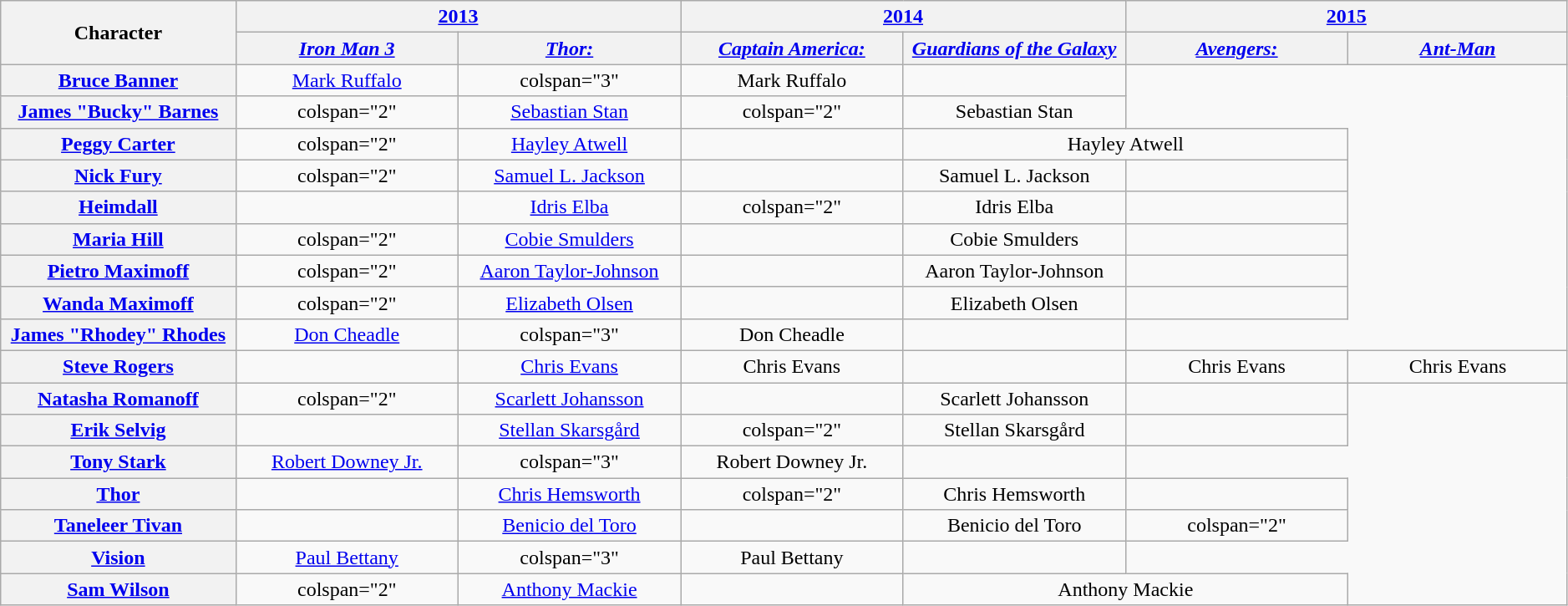<table class="wikitable" style="text-align: center; width: 99%;">
<tr>
<th scope="col" rowspan="2" style="width: 15%;">Character</th>
<th scope="colgroup" colspan="2"><a href='#'>2013</a></th>
<th scope="colgroup" colspan="2"><a href='#'>2014</a></th>
<th scope="colgroup" colspan="2"><a href='#'>2015</a></th>
</tr>
<tr>
<th scope="col" style="width: 14.2%;"><em><a href='#'>Iron Man 3</a></em></th>
<th scope="col" style="width: 14.2%;"><em><a href='#'>Thor:<br></a></em></th>
<th scope="col" style="width: 14.2%;"><em><a href='#'>Captain America:<br></a></em></th>
<th scope="col" style="width: 14.2%;"><em><a href='#'>Guardians of the Galaxy</a></em></th>
<th scope="col" style="width: 14.2%;"><em><a href='#'>Avengers:<br></a></em></th>
<th scope="col" style="width: 14.2%;"><em><a href='#'>Ant-Man</a></em></th>
</tr>
<tr>
<th scope="row"><a href='#'>Bruce Banner<br></a></th>
<td><a href='#'>Mark Ruffalo</a></td>
<td>colspan="3" </td>
<td>Mark Ruffalo</td>
<td></td>
</tr>
<tr>
<th scope="row"><a href='#'>James "Bucky" Barnes<br></a></th>
<td>colspan="2" </td>
<td><a href='#'>Sebastian Stan</a></td>
<td>colspan="2" </td>
<td>Sebastian Stan</td>
</tr>
<tr>
<th scope="row"><a href='#'>Peggy Carter</a></th>
<td>colspan="2" </td>
<td><a href='#'>Hayley Atwell</a></td>
<td></td>
<td colspan="2">Hayley Atwell</td>
</tr>
<tr>
<th scope="row"><a href='#'>Nick Fury</a></th>
<td>colspan="2" </td>
<td><a href='#'>Samuel L. Jackson</a></td>
<td></td>
<td>Samuel L. Jackson</td>
<td></td>
</tr>
<tr>
<th scope="row"><a href='#'>Heimdall</a></th>
<td></td>
<td><a href='#'>Idris Elba</a></td>
<td>colspan="2" </td>
<td>Idris Elba</td>
<td></td>
</tr>
<tr>
<th scope="row"><a href='#'>Maria Hill</a></th>
<td>colspan="2" </td>
<td><a href='#'>Cobie Smulders</a></td>
<td></td>
<td>Cobie Smulders</td>
<td></td>
</tr>
<tr>
<th scope="row"><a href='#'>Pietro Maximoff<br></a></th>
<td>colspan="2" </td>
<td><a href='#'>Aaron Taylor-Johnson</a></td>
<td></td>
<td>Aaron Taylor-Johnson</td>
<td></td>
</tr>
<tr>
<th scope="row"><a href='#'>Wanda Maximoff</a></th>
<td>colspan="2" </td>
<td><a href='#'>Elizabeth Olsen</a></td>
<td></td>
<td>Elizabeth Olsen</td>
<td></td>
</tr>
<tr>
<th scope="row"><a href='#'>James "Rhodey" Rhodes<br></a></th>
<td><a href='#'>Don Cheadle</a></td>
<td>colspan="3" </td>
<td>Don Cheadle</td>
<td></td>
</tr>
<tr>
<th scope="row"><a href='#'>Steve Rogers<br></a></th>
<td></td>
<td><a href='#'>Chris Evans</a></td>
<td>Chris Evans</td>
<td></td>
<td>Chris Evans</td>
<td>Chris Evans</td>
</tr>
<tr>
<th scope="row"><a href='#'>Natasha Romanoff<br></a></th>
<td>colspan="2" </td>
<td><a href='#'>Scarlett Johansson</a></td>
<td></td>
<td>Scarlett Johansson</td>
<td></td>
</tr>
<tr>
<th scope="row"><a href='#'>Erik Selvig</a></th>
<td></td>
<td><a href='#'>Stellan Skarsgård</a></td>
<td>colspan="2" </td>
<td>Stellan Skarsgård</td>
<td></td>
</tr>
<tr>
<th scope="row"><a href='#'>Tony Stark<br></a></th>
<td><a href='#'>Robert Downey Jr.</a></td>
<td>colspan="3" </td>
<td>Robert Downey Jr.</td>
<td></td>
</tr>
<tr>
<th scope="row"><a href='#'>Thor</a></th>
<td></td>
<td><a href='#'>Chris Hemsworth</a></td>
<td>colspan="2" </td>
<td>Chris Hemsworth</td>
<td></td>
</tr>
<tr>
<th scope="row"><a href='#'>Taneleer Tivan<br></a></th>
<td></td>
<td><a href='#'>Benicio del Toro</a></td>
<td></td>
<td>Benicio del Toro</td>
<td>colspan="2" </td>
</tr>
<tr>
<th scope="row"><a href='#'>Vision</a><br></th>
<td><a href='#'>Paul Bettany</a></td>
<td>colspan="3" </td>
<td>Paul Bettany</td>
<td></td>
</tr>
<tr>
<th scope="row"><a href='#'>Sam Wilson<br></a></th>
<td>colspan="2" </td>
<td><a href='#'>Anthony Mackie</a></td>
<td></td>
<td colspan="2">Anthony Mackie</td>
</tr>
</table>
